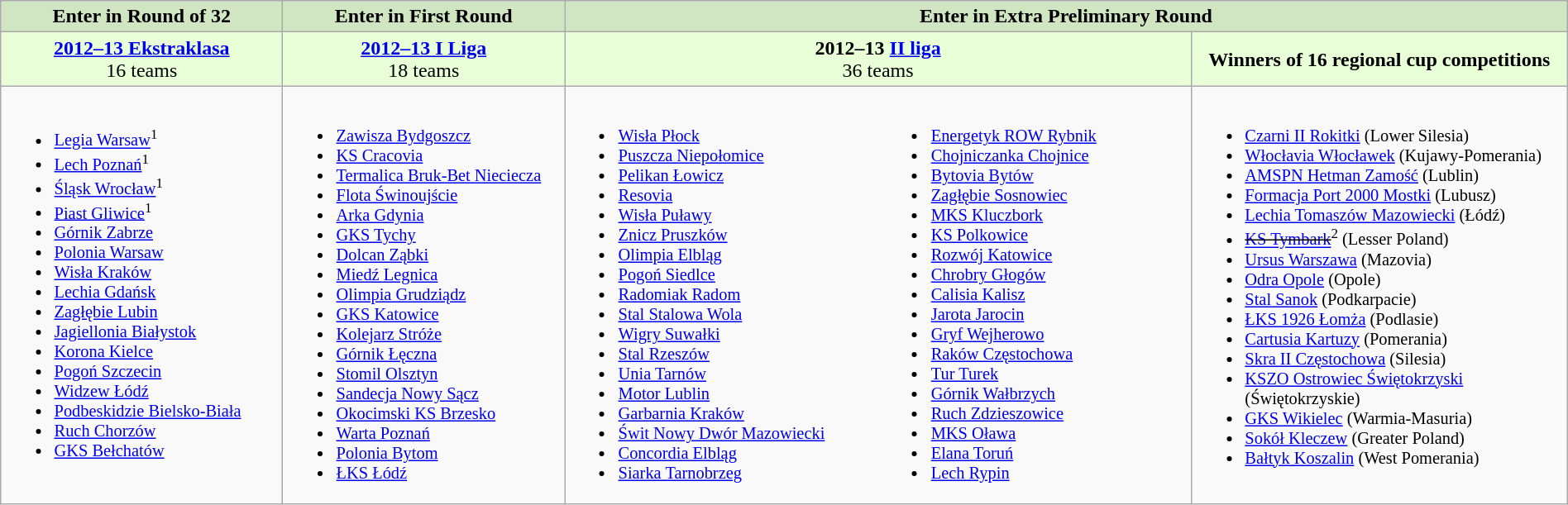<table class="wikitable" width="100%">
<tr bgcolor="#d0e5c2">
<td align="center" width="18%"><strong>Enter in Round of 32</strong></td>
<td align="center" width="18%"><strong>Enter in First Round</strong></td>
<td align="center" width="64%" colspan=3><strong>Enter in Extra Preliminary Round</strong></td>
</tr>
<tr bgcolor="#E8FFD8">
<td align="center" width="18%"><strong><a href='#'>2012–13 Ekstraklasa</a></strong><br>16 teams</td>
<td align="center" width="18%"><strong><a href='#'>2012–13 I Liga</a></strong><br>18 teams</td>
<td align="center" width="36%" colspan=2><strong>2012–13 <a href='#'>II liga</a></strong><br>36 teams</td>
<td align="center" width="28%"><strong>Winners of 16 regional cup competitions</strong></td>
</tr>
<tr valign="top" style="font-size: 85%">
<td><br><ul><li><a href='#'>Legia Warsaw</a><sup>1</sup></li><li><a href='#'>Lech Poznań</a><sup>1</sup></li><li><a href='#'>Śląsk Wrocław</a><sup>1</sup></li><li><a href='#'>Piast Gliwice</a><sup>1</sup></li><li><a href='#'>Górnik Zabrze</a></li><li><a href='#'>Polonia Warsaw</a></li><li><a href='#'>Wisła Kraków</a></li><li><a href='#'>Lechia Gdańsk</a></li><li><a href='#'>Zagłębie Lubin</a></li><li><a href='#'>Jagiellonia Białystok</a></li><li><a href='#'>Korona Kielce</a></li><li><a href='#'>Pogoń Szczecin</a></li><li><a href='#'>Widzew Łódź</a></li><li><a href='#'>Podbeskidzie Bielsko-Biała</a></li><li><a href='#'>Ruch Chorzów</a></li><li><a href='#'>GKS Bełchatów</a></li></ul></td>
<td><br><ul><li><a href='#'>Zawisza Bydgoszcz</a></li><li><a href='#'>KS Cracovia</a></li><li><a href='#'>Termalica Bruk-Bet Nieciecza</a></li><li><a href='#'>Flota Świnoujście</a></li><li><a href='#'>Arka Gdynia</a></li><li><a href='#'>GKS Tychy</a></li><li><a href='#'>Dolcan Ząbki</a></li><li><a href='#'>Miedź Legnica</a></li><li><a href='#'>Olimpia Grudziądz</a></li><li><a href='#'>GKS Katowice</a></li><li><a href='#'>Kolejarz Stróże</a></li><li><a href='#'>Górnik Łęczna</a></li><li><a href='#'>Stomil Olsztyn</a></li><li><a href='#'>Sandecja Nowy Sącz</a></li><li><a href='#'>Okocimski KS Brzesko</a></li><li><a href='#'>Warta Poznań</a></li><li><a href='#'>Polonia Bytom</a></li><li><a href='#'>ŁKS Łódź</a></li></ul></td>
<td width="20%"><br><ul><li><a href='#'>Wisła Płock</a></li><li><a href='#'>Puszcza Niepołomice</a></li><li><a href='#'>Pelikan Łowicz</a></li><li><a href='#'>Resovia</a></li><li><a href='#'>Wisła Puławy</a></li><li><a href='#'>Znicz Pruszków</a></li><li><a href='#'>Olimpia Elbląg</a></li><li><a href='#'>Pogoń Siedlce</a></li><li><a href='#'>Radomiak Radom</a></li><li><a href='#'>Stal Stalowa Wola</a></li><li><a href='#'>Wigry Suwałki</a></li><li><a href='#'>Stal Rzeszów</a></li><li><a href='#'>Unia Tarnów</a></li><li><a href='#'>Motor Lublin</a></li><li><a href='#'>Garbarnia Kraków</a></li><li><a href='#'>Świt Nowy Dwór Mazowiecki</a></li><li><a href='#'>Concordia Elbląg</a></li><li><a href='#'>Siarka Tarnobrzeg</a></li></ul></td>
<td width="20%" style="border-left-style:hidden"><br><ul><li><a href='#'>Energetyk ROW Rybnik</a></li><li><a href='#'>Chojniczanka Chojnice</a></li><li><a href='#'>Bytovia Bytów</a></li><li><a href='#'>Zagłębie Sosnowiec</a></li><li><a href='#'>MKS Kluczbork</a></li><li><a href='#'>KS Polkowice</a></li><li><a href='#'>Rozwój Katowice</a></li><li><a href='#'>Chrobry Głogów</a></li><li><a href='#'>Calisia Kalisz</a></li><li><a href='#'>Jarota Jarocin</a></li><li><a href='#'>Gryf Wejherowo</a></li><li><a href='#'>Raków Częstochowa</a></li><li><a href='#'>Tur Turek</a></li><li><a href='#'>Górnik Wałbrzych</a></li><li><a href='#'>Ruch Zdzieszowice</a></li><li><a href='#'>MKS Oława</a></li><li><a href='#'>Elana Toruń</a></li><li><a href='#'>Lech Rypin</a></li></ul></td>
<td><br><ul><li><a href='#'>Czarni II Rokitki</a> (Lower Silesia)</li><li><a href='#'>Włocłavia Włocławek</a> (Kujawy-Pomerania)</li><li><a href='#'>AMSPN Hetman Zamość</a> (Lublin)</li><li><a href='#'>Formacja Port 2000 Mostki</a> (Lubusz)</li><li><a href='#'>Lechia Tomaszów Mazowiecki</a> (Łódź)</li><li><s><a href='#'>KS Tymbark</a></s><sup>2</sup> (Lesser Poland)</li><li><a href='#'>Ursus Warszawa</a> (Mazovia)</li><li><a href='#'>Odra Opole</a> (Opole)</li><li><a href='#'>Stal Sanok</a> (Podkarpacie)</li><li><a href='#'>ŁKS 1926 Łomża</a> (Podlasie)</li><li><a href='#'>Cartusia Kartuzy</a> (Pomerania)</li><li><a href='#'>Skra II Częstochowa</a> (Silesia)</li><li><a href='#'>KSZO Ostrowiec Świętokrzyski</a> (Świętokrzyskie)</li><li><a href='#'>GKS Wikielec</a> (Warmia-Masuria)</li><li><a href='#'>Sokół Kleczew</a> (Greater Poland)</li><li><a href='#'>Bałtyk Koszalin</a> (West Pomerania)</li></ul></td>
</tr>
</table>
